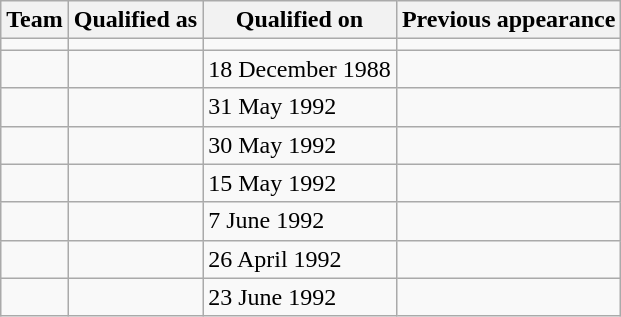<table class="wikitable sortable" style="text-align:left;">
<tr>
<th>Team</th>
<th>Qualified as</th>
<th>Qualified on</th>
<th>Previous appearance</th>
</tr>
<tr>
<td></td>
<td></td>
<td></td>
<td></td>
</tr>
<tr>
<td></td>
<td></td>
<td>18 December 1988</td>
<td></td>
</tr>
<tr>
<td></td>
<td></td>
<td>31 May 1992</td>
<td></td>
</tr>
<tr>
<td></td>
<td></td>
<td>30 May 1992</td>
<td></td>
</tr>
<tr>
<td></td>
<td></td>
<td>15 May 1992</td>
<td></td>
</tr>
<tr>
<td></td>
<td></td>
<td>7 June 1992</td>
<td></td>
</tr>
<tr>
<td></td>
<td></td>
<td>26 April 1992</td>
<td></td>
</tr>
<tr>
<td></td>
<td></td>
<td>23 June 1992</td>
<td></td>
</tr>
</table>
